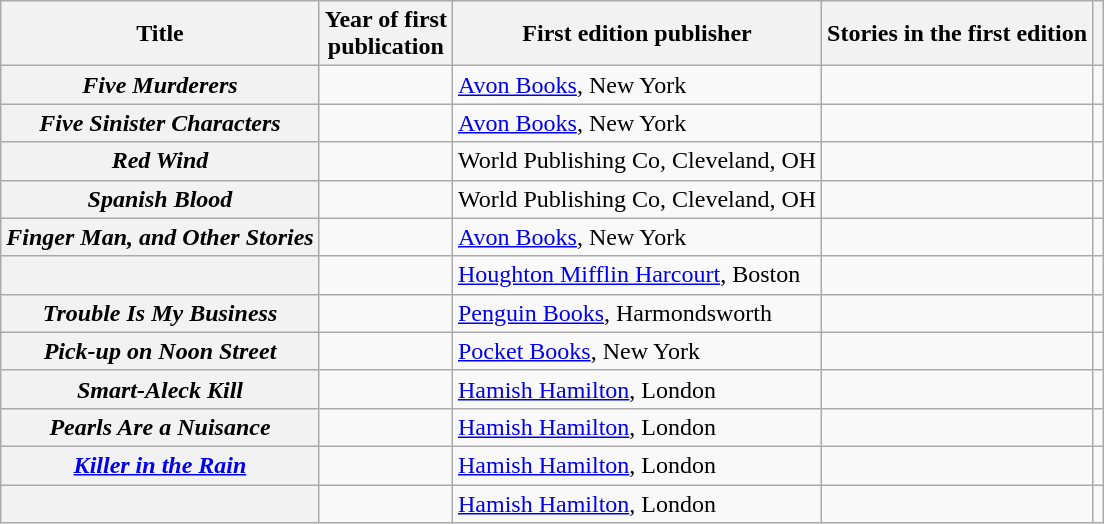<table class="wikitable plainrowheaders sortable" style="margin-right: 0;">
<tr>
<th scope="col">Title</th>
<th scope="col">Year of first<br>publication</th>
<th scope="col">First edition publisher</th>
<th scope="col" class="unsortable">Stories in the first edition</th>
<th scope="col" class="unsortable"></th>
</tr>
<tr>
<th scope="row"><em>Five Murderers</em></th>
<td></td>
<td><a href='#'>Avon Books</a>, New York</td>
<td></td>
<td style="text-align: center;"></td>
</tr>
<tr>
<th scope="row"><em>Five Sinister Characters</em></th>
<td></td>
<td><a href='#'>Avon Books</a>, New York</td>
<td></td>
<td style="text-align: center;"></td>
</tr>
<tr>
<th scope="row"><em>Red Wind</em></th>
<td></td>
<td>World Publishing Co, Cleveland, OH</td>
<td></td>
<td style="text-align: center;"></td>
</tr>
<tr>
<th scope="row"><em>Spanish Blood</em></th>
<td></td>
<td>World Publishing Co, Cleveland, OH</td>
<td></td>
<td style="text-align: center;"></td>
</tr>
<tr>
<th scope="row"><em>Finger Man, and Other Stories</em></th>
<td></td>
<td><a href='#'>Avon Books</a>, New York</td>
<td></td>
<td style="text-align: center;"></td>
</tr>
<tr>
<th scope="row"></th>
<td></td>
<td><a href='#'>Houghton Mifflin Harcourt</a>, Boston</td>
<td></td>
<td style="text-align: center;"></td>
</tr>
<tr>
<th scope="row"><em>Trouble Is My Business</em></th>
<td></td>
<td><a href='#'>Penguin Books</a>, Harmondsworth</td>
<td></td>
<td style="text-align: center;"></td>
</tr>
<tr>
<th scope="row"><em>Pick-up on Noon Street</em></th>
<td></td>
<td><a href='#'>Pocket Books</a>, New York</td>
<td></td>
<td style="text-align: center;"></td>
</tr>
<tr>
<th scope="row"><em>Smart-Aleck Kill</em></th>
<td></td>
<td><a href='#'>Hamish Hamilton</a>, London</td>
<td></td>
<td style="text-align: center;"></td>
</tr>
<tr>
<th scope="row"><em>Pearls Are a Nuisance</em></th>
<td></td>
<td><a href='#'>Hamish Hamilton</a>, London</td>
<td></td>
<td style="text-align: center;"></td>
</tr>
<tr>
<th scope="row"><em><a href='#'>Killer in the Rain</a></em></th>
<td></td>
<td><a href='#'>Hamish Hamilton</a>, London</td>
<td></td>
<td style="text-align: center;"></td>
</tr>
<tr>
<th scope="row"></th>
<td></td>
<td><a href='#'>Hamish Hamilton</a>, London</td>
<td></td>
<td style="text-align: center;"></td>
</tr>
</table>
